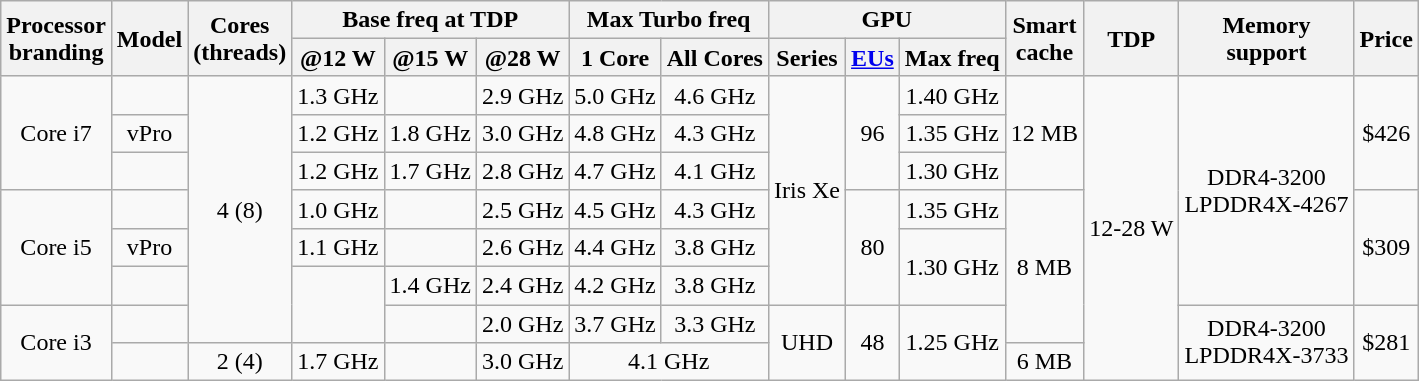<table class="wikitable sortable" style="text-align: center;">
<tr>
<th rowspan="2">Processor<br>branding</th>
<th rowspan="2">Model</th>
<th rowspan="2">Cores<br>(threads)</th>
<th colspan="3">Base freq at TDP</th>
<th colspan="2">Max Turbo freq</th>
<th colspan="3">GPU</th>
<th rowspan="2">Smart<br>cache</th>
<th rowspan="2">TDP</th>
<th rowspan="2">Memory<br>support</th>
<th rowspan="2">Price</th>
</tr>
<tr style="line-height:110%;">
<th>@12 W</th>
<th>@15 W</th>
<th>@28 W</th>
<th>1 Core</th>
<th>All Cores</th>
<th>Series</th>
<th><a href='#'>EUs</a></th>
<th>Max freq</th>
</tr>
<tr>
<td rowspan="3">Core i7</td>
<td></td>
<td rowspan="7">4 (8)</td>
<td>1.3 GHz</td>
<td></td>
<td>2.9 GHz</td>
<td>5.0 GHz</td>
<td>4.6 GHz</td>
<td rowspan="6">Iris Xe</td>
<td rowspan="3">96</td>
<td>1.40 GHz</td>
<td rowspan="3">12 MB</td>
<td rowspan="8">12-28 W</td>
<td rowspan="6">DDR4-3200<br>LPDDR4X-4267</td>
<td rowspan="3">$426</td>
</tr>
<tr>
<td> vPro</td>
<td>1.2 GHz</td>
<td>1.8 GHz</td>
<td>3.0 GHz</td>
<td>4.8 GHz</td>
<td>4.3 GHz</td>
<td>1.35 GHz</td>
</tr>
<tr>
<td></td>
<td>1.2 GHz</td>
<td>1.7 GHz</td>
<td>2.8 GHz</td>
<td>4.7 GHz</td>
<td>4.1 GHz</td>
<td>1.30 GHz</td>
</tr>
<tr>
<td rowspan="3">Core i5</td>
<td></td>
<td>1.0 GHz</td>
<td></td>
<td>2.5 GHz</td>
<td>4.5 GHz</td>
<td>4.3 GHz</td>
<td rowspan="3">80</td>
<td>1.35 GHz</td>
<td rowspan="4">8 MB</td>
<td rowspan="3">$309</td>
</tr>
<tr>
<td> vPro</td>
<td>1.1 GHz</td>
<td></td>
<td>2.6 GHz</td>
<td>4.4 GHz</td>
<td>3.8 GHz</td>
<td rowspan="2">1.30 GHz</td>
</tr>
<tr>
<td></td>
<td rowspan="2"></td>
<td>1.4 GHz</td>
<td>2.4 GHz</td>
<td>4.2 GHz</td>
<td>3.8 GHz</td>
</tr>
<tr>
<td rowspan="2">Core i3</td>
<td></td>
<td></td>
<td>2.0 GHz</td>
<td>3.7 GHz</td>
<td>3.3 GHz</td>
<td rowspan="2">UHD</td>
<td rowspan="2">48</td>
<td rowspan="2">1.25 GHz</td>
<td rowspan="2">DDR4-3200<br>LPDDR4X-3733</td>
<td rowspan="2">$281</td>
</tr>
<tr>
<td></td>
<td>2 (4)</td>
<td>1.7 GHz</td>
<td></td>
<td>3.0 GHz</td>
<td colspan="2">4.1 GHz</td>
<td>6 MB</td>
</tr>
</table>
